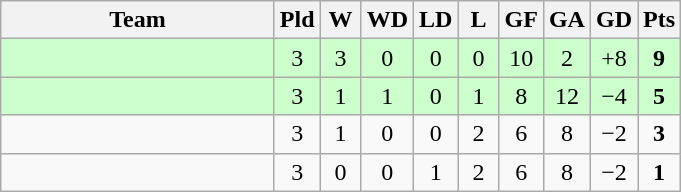<table class="wikitable" style="text-align:center">
<tr>
<th width=175>Team</th>
<th width=20>Pld</th>
<th width=20>W</th>
<th width=20>WD</th>
<th width=20>LD</th>
<th width=20>L</th>
<th width=20>GF</th>
<th width=20>GA</th>
<th width=20>GD</th>
<th width=20>Pts</th>
</tr>
<tr bgcolor=ccffcc>
<td align=left></td>
<td>3</td>
<td>3</td>
<td>0</td>
<td>0</td>
<td>0</td>
<td>10</td>
<td>2</td>
<td>+8</td>
<td><strong>9</strong></td>
</tr>
<tr bgcolor=ccffcc>
<td align=left></td>
<td>3</td>
<td>1</td>
<td>1</td>
<td>0</td>
<td>1</td>
<td>8</td>
<td>12</td>
<td>−4</td>
<td><strong>5</strong></td>
</tr>
<tr>
<td align=left></td>
<td>3</td>
<td>1</td>
<td>0</td>
<td>0</td>
<td>2</td>
<td>6</td>
<td>8</td>
<td>−2</td>
<td><strong>3</strong></td>
</tr>
<tr>
<td align=left></td>
<td>3</td>
<td>0</td>
<td>0</td>
<td>1</td>
<td>2</td>
<td>6</td>
<td>8</td>
<td>−2</td>
<td><strong>1</strong></td>
</tr>
</table>
